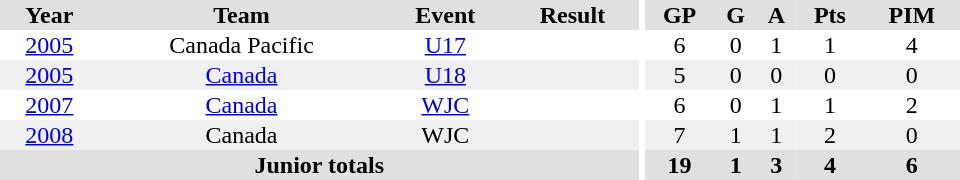<table border="0" cellpadding="1" cellspacing="0" ID="Table3" style="text-align:center; width:40em">
<tr ALIGN="centre" bgcolor="#e0e0e0">
<th>Year</th>
<th>Team</th>
<th>Event</th>
<th>Result</th>
<th rowspan="99" bgcolor="#ffffff"></th>
<th>GP</th>
<th>G</th>
<th>A</th>
<th>Pts</th>
<th>PIM</th>
</tr>
<tr>
<td><a href='#'>2005</a></td>
<td>Canada Pacific</td>
<td><a href='#'>U17</a></td>
<td></td>
<td>6</td>
<td>0</td>
<td>1</td>
<td>1</td>
<td>4</td>
</tr>
<tr bgcolor="#f0f0f0">
<td><a href='#'>2005</a></td>
<td><a href='#'>Canada</a></td>
<td><a href='#'>U18</a></td>
<td></td>
<td>5</td>
<td>0</td>
<td>0</td>
<td>0</td>
<td>0</td>
</tr>
<tr>
<td><a href='#'>2007</a></td>
<td><a href='#'>Canada</a></td>
<td><a href='#'>WJC</a></td>
<td></td>
<td>6</td>
<td>0</td>
<td>1</td>
<td>1</td>
<td>2</td>
</tr>
<tr bgcolor="#f0f0f0">
<td><a href='#'>2008</a></td>
<td>Canada</td>
<td>WJC</td>
<td></td>
<td>7</td>
<td>1</td>
<td>1</td>
<td>2</td>
<td>0</td>
</tr>
<tr bgcolor="#e0e0e0">
<th colspan="4">Junior totals</th>
<th>19</th>
<th>1</th>
<th>3</th>
<th>4</th>
<th>6</th>
</tr>
</table>
